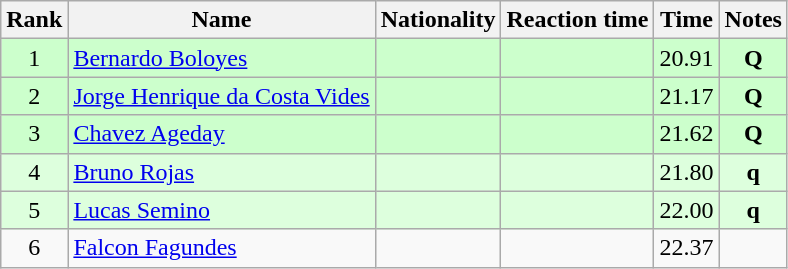<table class="wikitable sortable" style="text-align:center">
<tr>
<th>Rank</th>
<th>Name</th>
<th>Nationality</th>
<th>Reaction time</th>
<th>Time</th>
<th>Notes</th>
</tr>
<tr bgcolor=ccffcc>
<td align=center>1</td>
<td align=left><a href='#'>Bernardo Boloyes</a></td>
<td align=left></td>
<td></td>
<td>20.91</td>
<td><strong>Q</strong></td>
</tr>
<tr bgcolor=ccffcc>
<td align=center>2</td>
<td align=left><a href='#'>Jorge Henrique da Costa Vides</a></td>
<td align=left></td>
<td></td>
<td>21.17</td>
<td><strong>Q</strong></td>
</tr>
<tr bgcolor=ccffcc>
<td align=center>3</td>
<td align=left><a href='#'>Chavez Ageday</a></td>
<td align=left></td>
<td></td>
<td>21.62</td>
<td><strong>Q</strong></td>
</tr>
<tr bgcolor=ddffdd>
<td align=center>4</td>
<td align=left><a href='#'>Bruno Rojas</a></td>
<td align=left></td>
<td></td>
<td>21.80</td>
<td><strong>q</strong></td>
</tr>
<tr bgcolor=ddffdd>
<td align=center>5</td>
<td align=left><a href='#'>Lucas Semino</a></td>
<td align=left></td>
<td></td>
<td>22.00</td>
<td><strong>q</strong></td>
</tr>
<tr>
<td align=center>6</td>
<td align=left><a href='#'>Falcon Fagundes</a></td>
<td align=left></td>
<td></td>
<td>22.37</td>
<td></td>
</tr>
</table>
